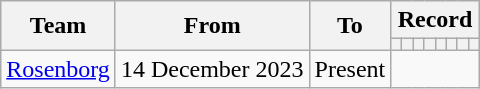<table class="wikitable" style="text-align: center">
<tr>
<th rowspan="2">Team</th>
<th rowspan="2">From</th>
<th rowspan="2">To</th>
<th colspan="8">Record</th>
</tr>
<tr>
<th></th>
<th></th>
<th></th>
<th></th>
<th></th>
<th></th>
<th></th>
<th></th>
</tr>
<tr>
<td><a href='#'>Rosenborg</a></td>
<td>14 December 2023</td>
<td>Present<br></td>
</tr>
</table>
